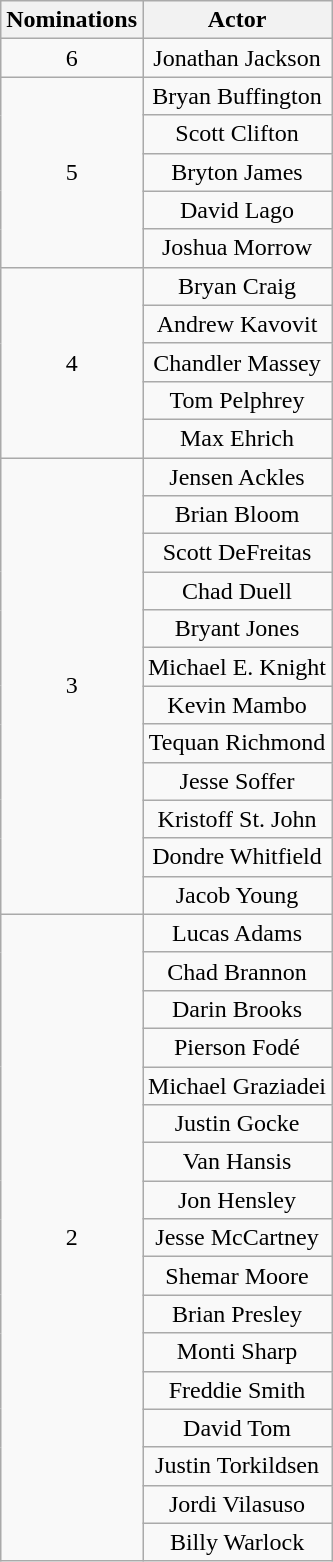<table class="wikitable" style="text-align: center;">
<tr>
<th scope="col" width="55">Nominations</th>
<th scope="col">Actor</th>
</tr>
<tr>
<td scope="row" rowspan="1">6</td>
<td>Jonathan Jackson</td>
</tr>
<tr>
<td scope="row" rowspan="5">5</td>
<td>Bryan Buffington</td>
</tr>
<tr>
<td>Scott Clifton</td>
</tr>
<tr>
<td>Bryton James</td>
</tr>
<tr>
<td>David Lago</td>
</tr>
<tr>
<td>Joshua Morrow</td>
</tr>
<tr>
<td scope="row" rowspan="5">4</td>
<td>Bryan Craig</td>
</tr>
<tr>
<td>Andrew Kavovit</td>
</tr>
<tr>
<td>Chandler Massey</td>
</tr>
<tr>
<td>Tom Pelphrey</td>
</tr>
<tr>
<td>Max Ehrich</td>
</tr>
<tr>
<td scope="row" rowspan="12">3</td>
<td>Jensen Ackles</td>
</tr>
<tr>
<td>Brian Bloom</td>
</tr>
<tr>
<td>Scott DeFreitas</td>
</tr>
<tr>
<td>Chad Duell</td>
</tr>
<tr>
<td>Bryant Jones</td>
</tr>
<tr>
<td>Michael E. Knight</td>
</tr>
<tr>
<td>Kevin Mambo</td>
</tr>
<tr>
<td>Tequan Richmond</td>
</tr>
<tr>
<td>Jesse Soffer</td>
</tr>
<tr>
<td>Kristoff St. John</td>
</tr>
<tr>
<td>Dondre Whitfield</td>
</tr>
<tr>
<td>Jacob Young</td>
</tr>
<tr>
<td scope="row" rowspan="17">2</td>
<td>Lucas Adams</td>
</tr>
<tr>
<td>Chad Brannon</td>
</tr>
<tr>
<td>Darin Brooks</td>
</tr>
<tr>
<td>Pierson Fodé</td>
</tr>
<tr>
<td>Michael Graziadei</td>
</tr>
<tr>
<td>Justin Gocke</td>
</tr>
<tr>
<td>Van Hansis</td>
</tr>
<tr>
<td>Jon Hensley</td>
</tr>
<tr>
<td>Jesse McCartney</td>
</tr>
<tr>
<td>Shemar Moore</td>
</tr>
<tr>
<td>Brian Presley</td>
</tr>
<tr>
<td>Monti Sharp</td>
</tr>
<tr>
<td>Freddie Smith</td>
</tr>
<tr>
<td>David Tom</td>
</tr>
<tr>
<td>Justin Torkildsen</td>
</tr>
<tr>
<td>Jordi Vilasuso</td>
</tr>
<tr>
<td>Billy Warlock</td>
</tr>
</table>
